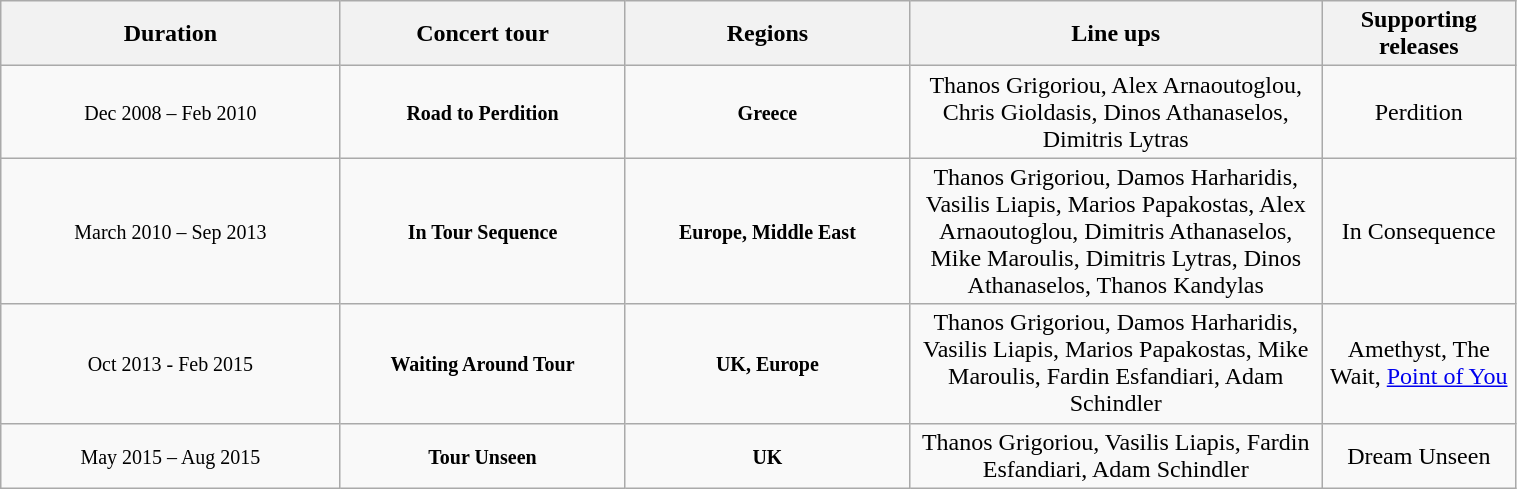<table class="wikitable" style="width:80%">
<tr>
<th style="width:180px;">Duration</th>
<th style="width:150px;">Concert tour</th>
<th style="width:150px;">Regions</th>
<th style="width:220px;">Line ups</th>
<th style="width:100px;">Supporting releases</th>
</tr>
<tr>
<td style="text-align:center;"><small>Dec 2008 – Feb 2010</small></td>
<td style="text-align:center;"><small><strong>Road to Perdition</strong></small></td>
<td style="text-align:center;"><small><strong>Greece</strong></small></td>
<td style="text-align:center;">Thanos Grigoriou, Alex Arnaoutoglou, Chris Gioldasis, Dinos Athanaselos, Dimitris Lytras</td>
<td style="text-align:center;">Perdition</td>
</tr>
<tr>
<td style="text-align:center;"><small>March 2010 – Sep 2013</small></td>
<td style="text-align:center;"><small><strong>In Tour Sequence</strong></small></td>
<td style="text-align:center;"><small><strong>Europe, Middle East</strong></small></td>
<td style="text-align:center;">Thanos Grigoriou, Damos Harharidis, Vasilis Liapis, Marios Papakostas, Alex Arnaoutoglou, Dimitris Athanaselos, Mike Maroulis, Dimitris Lytras, Dinos Athanaselos, Thanos Kandylas</td>
<td style="text-align:center;">In Consequence</td>
</tr>
<tr>
<td style="text-align:center;"><small>Oct 2013 - Feb 2015</small></td>
<td style="text-align:center;"><small><strong>Waiting Around Tour</strong></small></td>
<td style="text-align:center;"><small><strong>UK, Europe</strong></small></td>
<td style="text-align:center;">Thanos Grigoriou, Damos Harharidis, Vasilis Liapis, Marios Papakostas, Mike Maroulis, Fardin Esfandiari, Adam Schindler</td>
<td style="text-align:center;">Amethyst, The Wait, <a href='#'>Point of You</a></td>
</tr>
<tr>
<td style="text-align:center;"><small>May 2015 – Aug 2015</small></td>
<td style="text-align:center;"><small><strong>Tour Unseen</strong></small></td>
<td style="text-align:center;" rowspan="8"><small><strong>UK</strong></small></td>
<td style="text-align:center;">Thanos Grigoriou, Vasilis Liapis, Fardin Esfandiari, Adam Schindler</td>
<td style="text-align:center;">Dream Unseen</td>
</tr>
</table>
